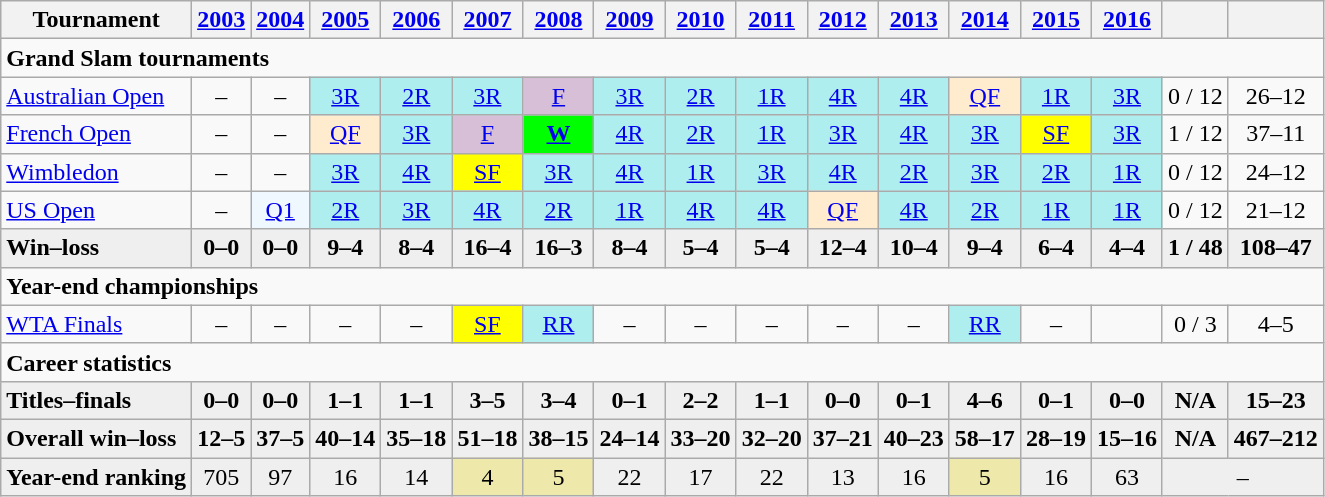<table class=wikitable style=text-align:center>
<tr>
<th>Tournament</th>
<th><a href='#'>2003</a></th>
<th><a href='#'>2004</a></th>
<th><a href='#'>2005</a></th>
<th><a href='#'>2006</a></th>
<th><a href='#'>2007</a></th>
<th><a href='#'>2008</a></th>
<th><a href='#'>2009</a></th>
<th><a href='#'>2010</a></th>
<th><a href='#'>2011</a></th>
<th><a href='#'>2012</a></th>
<th><a href='#'>2013</a></th>
<th><a href='#'>2014</a></th>
<th><a href='#'>2015</a></th>
<th><a href='#'>2016</a></th>
<th></th>
<th></th>
</tr>
<tr –L>
<td colspan="17" style="text-align:left;"><strong>Grand Slam tournaments</strong></td>
</tr>
<tr>
<td align=left><a href='#'>Australian Open</a></td>
<td>–</td>
<td>–</td>
<td bgcolor="#afeeee"><a href='#'>3R</a></td>
<td bgcolor="#afeeee"><a href='#'>2R</a></td>
<td bgcolor="#afeeee"><a href='#'>3R</a></td>
<td bgcolor=thistle><a href='#'>F</a></td>
<td bgcolor="#afeeee"><a href='#'>3R</a></td>
<td bgcolor="#afeeee"><a href='#'>2R</a></td>
<td bgcolor="#afeeee"><a href='#'>1R</a></td>
<td bgcolor="#afeeee"><a href='#'>4R</a></td>
<td bgcolor="#afeeee"><a href='#'>4R</a></td>
<td bgcolor="#ffebcd"><a href='#'>QF</a></td>
<td bgcolor="#afeeee"><a href='#'>1R</a></td>
<td bgcolor="#afeeee"><a href='#'>3R</a></td>
<td>0 / 12</td>
<td>26–12</td>
</tr>
<tr>
<td align=left><a href='#'>French Open</a></td>
<td>–</td>
<td>–</td>
<td bgcolor="#ffebcd"><a href='#'>QF</a></td>
<td bgcolor="#afeeee"><a href='#'>3R</a></td>
<td bgcolor=thistle><a href='#'>F</a></td>
<td bgcolor=lime><a href='#'><strong>W</strong></a></td>
<td bgcolor="#afeeee"><a href='#'>4R</a></td>
<td bgcolor="#afeeee"><a href='#'>2R</a></td>
<td bgcolor="#afeeee"><a href='#'>1R</a></td>
<td bgcolor="#afeeee"><a href='#'>3R</a></td>
<td bgcolor="#afeeee"><a href='#'>4R</a></td>
<td bgcolor="#afeeee"><a href='#'>3R</a></td>
<td bgcolor=yellow><a href='#'>SF</a></td>
<td bgcolor="#afeeee"><a href='#'>3R</a></td>
<td>1 / 12</td>
<td>37–11</td>
</tr>
<tr>
<td align=left><a href='#'>Wimbledon</a></td>
<td>–</td>
<td>–</td>
<td bgcolor="#afeeee"><a href='#'>3R</a></td>
<td bgcolor="#afeeee"><a href='#'>4R</a></td>
<td bgcolor=yellow><a href='#'>SF</a></td>
<td bgcolor="#afeeee"><a href='#'>3R</a></td>
<td bgcolor="#afeeee"><a href='#'>4R</a></td>
<td bgcolor="#afeeee"><a href='#'>1R</a></td>
<td bgcolor="#afeeee"><a href='#'>3R</a></td>
<td bgcolor="#afeeee"><a href='#'>4R</a></td>
<td bgcolor="#afeeee"><a href='#'>2R</a></td>
<td bgcolor="#afeeee"><a href='#'>3R</a></td>
<td bgcolor="#afeeee"><a href='#'>2R</a></td>
<td bgcolor="#afeeee"><a href='#'>1R</a></td>
<td>0 / 12</td>
<td>24–12</td>
</tr>
<tr>
<td align=left><a href='#'>US Open</a></td>
<td>–</td>
<td bgcolor="#f0f8ff"><a href='#'>Q1</a></td>
<td bgcolor="#afeeee"><a href='#'>2R</a></td>
<td bgcolor="#afeeee"><a href='#'>3R</a></td>
<td bgcolor="#afeeee"><a href='#'>4R</a></td>
<td bgcolor="#afeeee"><a href='#'>2R</a></td>
<td bgcolor="#afeeee"><a href='#'>1R</a></td>
<td bgcolor="#afeeee"><a href='#'>4R</a></td>
<td bgcolor="#afeeee"><a href='#'>4R</a></td>
<td bgcolor="#ffebcd"><a href='#'>QF</a></td>
<td bgcolor="#afeeee"><a href='#'>4R</a></td>
<td bgcolor="#afeeee"><a href='#'>2R</a></td>
<td bgcolor="#afeeee"><a href='#'>1R</a></td>
<td bgcolor="#afeeee"><a href='#'>1R</a></td>
<td>0 / 12</td>
<td>21–12</td>
</tr>
<tr style="background:#efefef; font-weight:bold;">
<td style="text-align:left">Win–loss</td>
<td>0–0</td>
<td>0–0</td>
<td>9–4</td>
<td>8–4</td>
<td>16–4</td>
<td>16–3</td>
<td>8–4</td>
<td>5–4</td>
<td>5–4</td>
<td>12–4</td>
<td>10–4</td>
<td>9–4</td>
<td>6–4</td>
<td>4–4</td>
<td>1 / 48</td>
<td>108–47</td>
</tr>
<tr>
<td colspan="17" style="text-align:left;"><strong>Year-end championships</strong></td>
</tr>
<tr>
<td align=left><a href='#'>WTA Finals</a></td>
<td>–</td>
<td>–</td>
<td>–</td>
<td>–</td>
<td style="background:yellow;"><a href='#'>SF</a></td>
<td bgcolor="#afeeee"><a href='#'>RR</a></td>
<td>–</td>
<td>–</td>
<td>–</td>
<td>–</td>
<td>–</td>
<td bgcolor="#afeeee"><a href='#'>RR</a></td>
<td>–</td>
<td></td>
<td>0 / 3</td>
<td>4–5</td>
</tr>
<tr>
<td colspan="17" style="text-align:left;"><strong>Career statistics</strong></td>
</tr>
<tr style="background:#efefef; font-weight:bold;">
<td style="text-align:left">Titles–finals</td>
<td>0–0</td>
<td>0–0</td>
<td>1–1</td>
<td>1–1</td>
<td>3–5</td>
<td>3–4</td>
<td>0–1</td>
<td>2–2</td>
<td>1–1</td>
<td>0–0</td>
<td>0–1</td>
<td>4–6</td>
<td>0–1</td>
<td>0–0</td>
<td>N/A</td>
<td>15–23</td>
</tr>
<tr style="background:#efefef; font-weight:bold;">
<td style="text-align:left">Overall win–loss</td>
<td>12–5</td>
<td>37–5</td>
<td>40–14</td>
<td>35–18</td>
<td>51–18</td>
<td>38–15</td>
<td>24–14</td>
<td>33–20</td>
<td>32–20</td>
<td>37–21</td>
<td>40–23</td>
<td>58–17</td>
<td>28–19</td>
<td>15–16</td>
<td>N/A</td>
<td>467–212</td>
</tr>
<tr style="background:#efefef;">
<td align=left><strong>Year-end ranking</strong></td>
<td>705</td>
<td>97</td>
<td>16</td>
<td>14</td>
<td bgcolor="#eee8aa">4</td>
<td bgcolor="#eee8aa">5</td>
<td>22</td>
<td>17</td>
<td>22</td>
<td>13</td>
<td>16</td>
<td bgcolor="#eee8aa">5</td>
<td>16</td>
<td>63</td>
<td colspan="2">–</td>
</tr>
</table>
